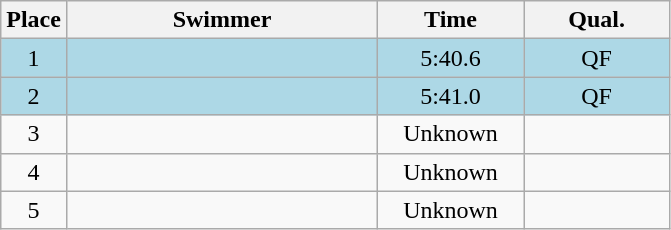<table class=wikitable style="text-align:center">
<tr>
<th>Place</th>
<th width=200>Swimmer</th>
<th width=90>Time</th>
<th width=90>Qual.</th>
</tr>
<tr bgcolor=lightblue>
<td>1</td>
<td align=left></td>
<td>5:40.6</td>
<td>QF</td>
</tr>
<tr bgcolor=lightblue>
<td>2</td>
<td align=left></td>
<td>5:41.0</td>
<td>QF</td>
</tr>
<tr>
<td>3</td>
<td align=left></td>
<td>Unknown</td>
<td></td>
</tr>
<tr>
<td>4</td>
<td align=left></td>
<td>Unknown</td>
<td></td>
</tr>
<tr>
<td>5</td>
<td align=left></td>
<td>Unknown</td>
<td></td>
</tr>
</table>
